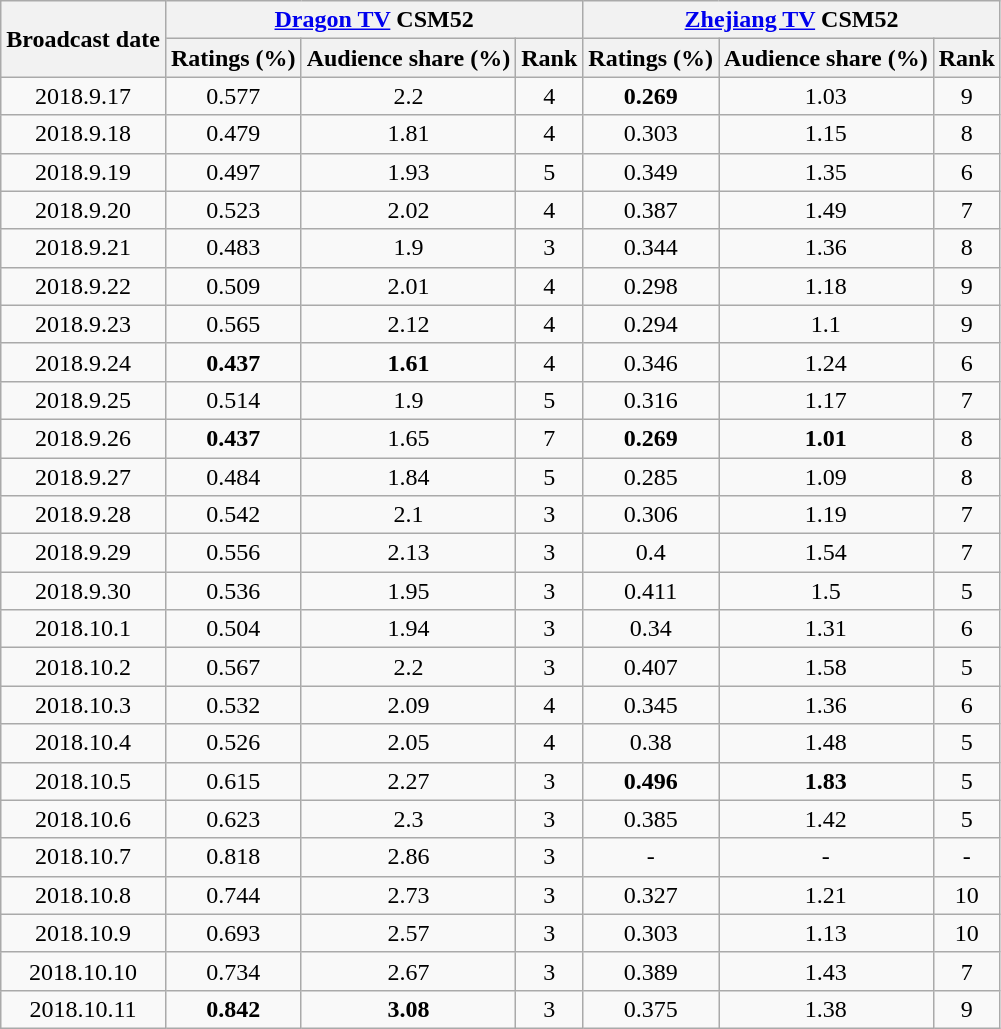<table class="wikitable sortable mw-collapsible jquery-tablesorter" style="text-align:center">
<tr>
<th rowspan="2">Broadcast date</th>
<th colspan="3" rowspan="1"><a href='#'>Dragon TV</a> CSM52</th>
<th colspan="3" rowspan="1"><a href='#'>Zhejiang TV</a> CSM52</th>
</tr>
<tr>
<th><strong>Ratings (%)</strong></th>
<th><strong>Audience share (%)</strong></th>
<th><strong>Rank</strong></th>
<th><strong>Ratings (%)</strong></th>
<th><strong>Audience share (%)</strong></th>
<th><strong>Rank</strong></th>
</tr>
<tr>
<td>2018.9.17</td>
<td>0.577</td>
<td>2.2</td>
<td>4</td>
<td><strong><span>0.269</span></strong></td>
<td>1.03</td>
<td>9</td>
</tr>
<tr>
<td>2018.9.18</td>
<td>0.479</td>
<td>1.81</td>
<td>4</td>
<td>0.303</td>
<td>1.15</td>
<td>8</td>
</tr>
<tr>
<td>2018.9.19</td>
<td>0.497</td>
<td>1.93</td>
<td>5</td>
<td>0.349</td>
<td>1.35</td>
<td>6</td>
</tr>
<tr>
<td>2018.9.20</td>
<td>0.523</td>
<td>2.02</td>
<td>4</td>
<td>0.387</td>
<td>1.49</td>
<td>7</td>
</tr>
<tr>
<td>2018.9.21</td>
<td>0.483</td>
<td>1.9</td>
<td>3</td>
<td>0.344</td>
<td>1.36</td>
<td>8</td>
</tr>
<tr>
<td>2018.9.22</td>
<td>0.509</td>
<td>2.01</td>
<td>4</td>
<td>0.298</td>
<td>1.18</td>
<td>9</td>
</tr>
<tr>
<td>2018.9.23</td>
<td>0.565</td>
<td>2.12</td>
<td>4</td>
<td>0.294</td>
<td>1.1</td>
<td>9</td>
</tr>
<tr>
<td>2018.9.24</td>
<td><strong><span>0.437</span></strong></td>
<td><strong><span>1.61</span></strong></td>
<td>4</td>
<td>0.346</td>
<td>1.24</td>
<td>6</td>
</tr>
<tr>
<td>2018.9.25</td>
<td>0.514</td>
<td>1.9</td>
<td>5</td>
<td>0.316</td>
<td>1.17</td>
<td>7</td>
</tr>
<tr>
<td>2018.9.26</td>
<td><strong><span>0.437</span></strong></td>
<td>1.65</td>
<td>7</td>
<td><strong><span>0.269</span></strong></td>
<td><strong><span>1.01</span></strong></td>
<td>8</td>
</tr>
<tr>
<td>2018.9.27</td>
<td>0.484</td>
<td>1.84</td>
<td>5</td>
<td>0.285</td>
<td>1.09</td>
<td>8</td>
</tr>
<tr>
<td>2018.9.28</td>
<td>0.542</td>
<td>2.1</td>
<td>3</td>
<td>0.306</td>
<td>1.19</td>
<td>7</td>
</tr>
<tr>
<td>2018.9.29</td>
<td>0.556</td>
<td>2.13</td>
<td>3</td>
<td>0.4</td>
<td>1.54</td>
<td>7</td>
</tr>
<tr>
<td>2018.9.30</td>
<td>0.536</td>
<td>1.95</td>
<td>3</td>
<td>0.411</td>
<td>1.5</td>
<td>5</td>
</tr>
<tr>
<td>2018.10.1</td>
<td>0.504</td>
<td>1.94</td>
<td>3</td>
<td>0.34</td>
<td>1.31</td>
<td>6</td>
</tr>
<tr>
<td>2018.10.2</td>
<td>0.567</td>
<td>2.2</td>
<td>3</td>
<td>0.407</td>
<td>1.58</td>
<td>5</td>
</tr>
<tr>
<td>2018.10.3</td>
<td>0.532</td>
<td>2.09</td>
<td>4</td>
<td>0.345</td>
<td>1.36</td>
<td>6</td>
</tr>
<tr>
<td>2018.10.4</td>
<td>0.526</td>
<td>2.05</td>
<td>4</td>
<td>0.38</td>
<td>1.48</td>
<td>5</td>
</tr>
<tr>
<td>2018.10.5</td>
<td>0.615</td>
<td>2.27</td>
<td>3</td>
<td><strong><span>0.496</span></strong></td>
<td><strong><span>1.83</span></strong></td>
<td>5</td>
</tr>
<tr>
<td>2018.10.6</td>
<td>0.623</td>
<td>2.3</td>
<td>3</td>
<td>0.385</td>
<td>1.42</td>
<td>5</td>
</tr>
<tr>
<td>2018.10.7</td>
<td>0.818</td>
<td>2.86</td>
<td>3</td>
<td>-</td>
<td>-</td>
<td>-</td>
</tr>
<tr>
<td>2018.10.8</td>
<td>0.744</td>
<td>2.73</td>
<td>3</td>
<td>0.327</td>
<td>1.21</td>
<td>10</td>
</tr>
<tr>
<td>2018.10.9</td>
<td>0.693</td>
<td>2.57</td>
<td>3</td>
<td>0.303</td>
<td>1.13</td>
<td>10</td>
</tr>
<tr>
<td>2018.10.10</td>
<td>0.734</td>
<td>2.67</td>
<td>3</td>
<td>0.389</td>
<td>1.43</td>
<td>7</td>
</tr>
<tr>
<td>2018.10.11</td>
<td><strong><span>0.842</span></strong></td>
<td><strong><span>3.08</span></strong></td>
<td>3</td>
<td>0.375</td>
<td>1.38</td>
<td>9</td>
</tr>
</table>
